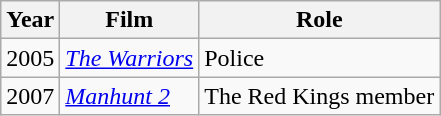<table class="wikitable">
<tr>
<th>Year</th>
<th>Film</th>
<th>Role</th>
</tr>
<tr>
<td>2005</td>
<td><em><a href='#'>The Warriors</a></em></td>
<td>Police</td>
</tr>
<tr>
<td>2007</td>
<td><em><a href='#'>Manhunt 2</a></em></td>
<td>The Red Kings member</td>
</tr>
</table>
